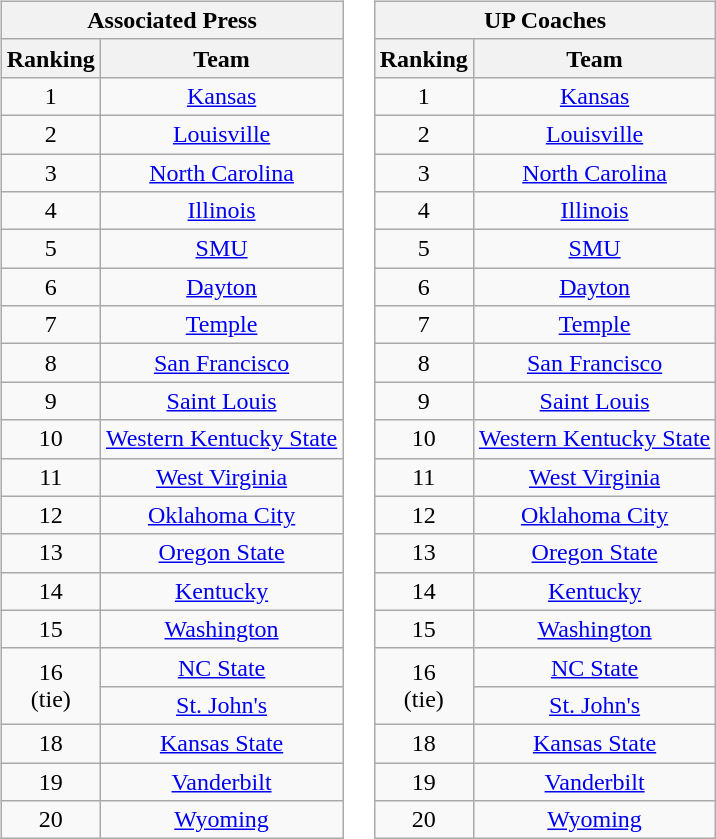<table>
<tr style="vertical-align:top;">
<td><br><table class="wikitable" style="text-align:center;">
<tr>
<th colspan=2>Associated Press</th>
</tr>
<tr>
<th>Ranking</th>
<th>Team</th>
</tr>
<tr>
<td>1</td>
<td><a href='#'>Kansas</a></td>
</tr>
<tr>
<td>2</td>
<td><a href='#'>Louisville</a></td>
</tr>
<tr>
<td>3</td>
<td><a href='#'>North Carolina</a></td>
</tr>
<tr>
<td>4</td>
<td><a href='#'>Illinois</a></td>
</tr>
<tr>
<td>5</td>
<td><a href='#'>SMU</a></td>
</tr>
<tr>
<td>6</td>
<td><a href='#'>Dayton</a></td>
</tr>
<tr>
<td>7</td>
<td><a href='#'>Temple</a></td>
</tr>
<tr>
<td>8</td>
<td><a href='#'>San Francisco</a></td>
</tr>
<tr>
<td>9</td>
<td><a href='#'>Saint Louis</a></td>
</tr>
<tr>
<td>10</td>
<td><a href='#'>Western Kentucky State</a></td>
</tr>
<tr>
<td>11</td>
<td><a href='#'>West Virginia</a></td>
</tr>
<tr>
<td>12</td>
<td><a href='#'>Oklahoma City</a></td>
</tr>
<tr>
<td>13</td>
<td><a href='#'>Oregon State</a></td>
</tr>
<tr>
<td>14</td>
<td><a href='#'>Kentucky</a></td>
</tr>
<tr>
<td>15</td>
<td><a href='#'>Washington</a></td>
</tr>
<tr>
<td rowspan=2 valign=middle>16<br>(tie)</td>
<td><a href='#'>NC State</a></td>
</tr>
<tr>
<td><a href='#'>St. John's</a></td>
</tr>
<tr>
<td>18</td>
<td><a href='#'>Kansas State</a></td>
</tr>
<tr>
<td>19</td>
<td><a href='#'>Vanderbilt</a></td>
</tr>
<tr>
<td>20</td>
<td><a href='#'>Wyoming</a></td>
</tr>
</table>
</td>
<td><br><table class="wikitable" style="text-align:center;">
<tr>
<th colspan=2><strong>UP Coaches</strong></th>
</tr>
<tr>
<th>Ranking</th>
<th>Team</th>
</tr>
<tr>
<td>1</td>
<td><a href='#'>Kansas</a></td>
</tr>
<tr>
<td>2</td>
<td><a href='#'>Louisville</a></td>
</tr>
<tr>
<td>3</td>
<td><a href='#'>North Carolina</a></td>
</tr>
<tr>
<td>4</td>
<td><a href='#'>Illinois</a></td>
</tr>
<tr>
<td>5</td>
<td><a href='#'>SMU</a></td>
</tr>
<tr>
<td>6</td>
<td><a href='#'>Dayton</a></td>
</tr>
<tr>
<td>7</td>
<td><a href='#'>Temple</a></td>
</tr>
<tr>
<td>8</td>
<td><a href='#'>San Francisco</a></td>
</tr>
<tr>
<td>9</td>
<td><a href='#'>Saint Louis</a></td>
</tr>
<tr>
<td>10</td>
<td><a href='#'>Western Kentucky State</a></td>
</tr>
<tr>
<td>11</td>
<td><a href='#'>West Virginia</a></td>
</tr>
<tr>
<td>12</td>
<td><a href='#'>Oklahoma City</a></td>
</tr>
<tr>
<td>13</td>
<td><a href='#'>Oregon State</a></td>
</tr>
<tr>
<td>14</td>
<td><a href='#'>Kentucky</a></td>
</tr>
<tr>
<td>15</td>
<td><a href='#'>Washington</a></td>
</tr>
<tr>
<td rowspan=2>16<br>(tie)</td>
<td><a href='#'>NC State</a></td>
</tr>
<tr>
<td><a href='#'>St. John's</a></td>
</tr>
<tr>
<td>18</td>
<td><a href='#'>Kansas State</a></td>
</tr>
<tr>
<td>19</td>
<td><a href='#'>Vanderbilt</a></td>
</tr>
<tr>
<td>20</td>
<td><a href='#'>Wyoming</a></td>
</tr>
</table>
</td>
</tr>
</table>
